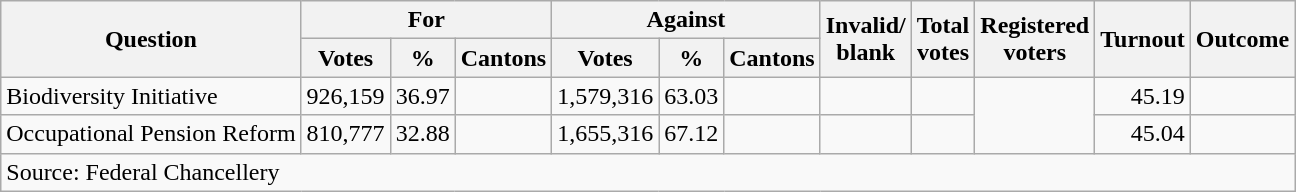<table class=wikitable style=text-align:right>
<tr>
<th rowspan=2>Question</th>
<th colspan=3>For</th>
<th colspan=3>Against</th>
<th rowspan=2>Invalid/<br>blank</th>
<th rowspan=2>Total<br>votes</th>
<th rowspan=2>Registered<br>voters</th>
<th rowspan=2>Turnout</th>
<th rowspan=2>Outcome</th>
</tr>
<tr>
<th>Votes</th>
<th>%</th>
<th>Cantons</th>
<th>Votes</th>
<th>%</th>
<th>Cantons</th>
</tr>
<tr>
<td align=left>Biodiversity Initiative</td>
<td>926,159</td>
<td>36.97</td>
<td></td>
<td>1,579,316</td>
<td>63.03</td>
<td></td>
<td></td>
<td></td>
<td rowspan=2></td>
<td>45.19</td>
<td></td>
</tr>
<tr>
<td align=left>Occupational Pension Reform</td>
<td>810,777</td>
<td>32.88</td>
<td></td>
<td>1,655,316</td>
<td>67.12</td>
<td></td>
<td></td>
<td></td>
<td>45.04</td>
<td></td>
</tr>
<tr>
<td colspan=14 align=left>Source: Federal Chancellery</td>
</tr>
</table>
